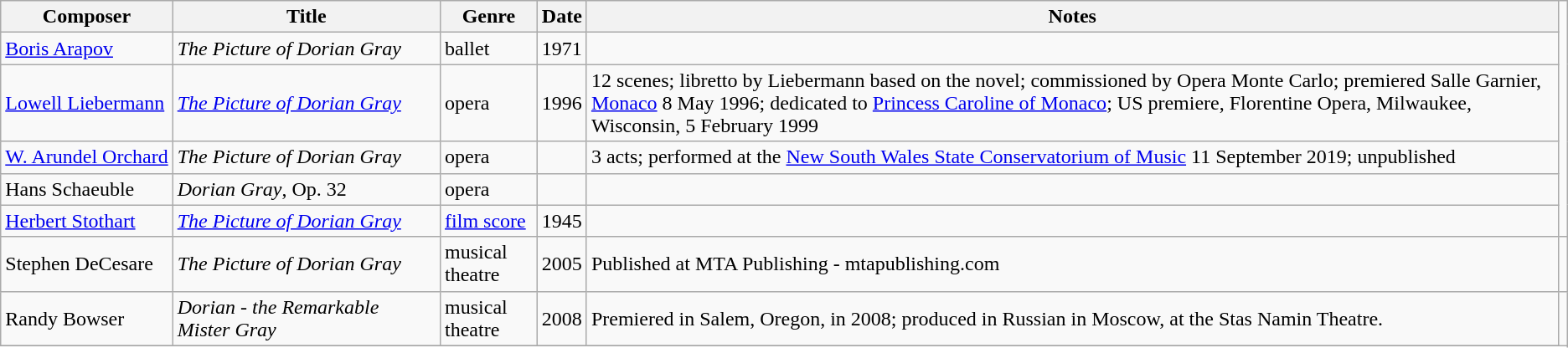<table class="wikitable sortable" style="text-align: left">
<tr>
<th>Composer</th>
<th>Title</th>
<th>Genre</th>
<th>Date</th>
<th>Notes</th>
</tr>
<tr>
<td><a href='#'>Boris Arapov</a></td>
<td><em>The Picture of Dorian Gray</em></td>
<td>ballet</td>
<td>1971</td>
<td></td>
</tr>
<tr>
<td><a href='#'>Lowell Liebermann</a></td>
<td><em><a href='#'>The Picture of Dorian Gray</a></em></td>
<td>opera</td>
<td>1996</td>
<td>12 scenes; libretto by Liebermann based on the novel; commissioned by Opera Monte Carlo; premiered Salle Garnier, <a href='#'>Monaco</a> 8 May 1996; dedicated to <a href='#'>Princess Caroline of Monaco</a>; US premiere, Florentine Opera, Milwaukee, Wisconsin, 5 February 1999</td>
</tr>
<tr>
<td><a href='#'>W. Arundel Orchard</a></td>
<td><em>The Picture of Dorian Gray</em></td>
<td>opera</td>
<td></td>
<td>3 acts; performed at the <a href='#'>New South Wales State Conservatorium of Music</a> 11 September 2019; unpublished</td>
</tr>
<tr>
<td>Hans Schaeuble</td>
<td><em>Dorian Gray</em>, Op. 32</td>
<td>opera</td>
<td></td>
<td></td>
</tr>
<tr>
<td><a href='#'>Herbert Stothart</a></td>
<td><em><a href='#'>The Picture of Dorian Gray</a></em></td>
<td><a href='#'>film score</a></td>
<td>1945</td>
<td></td>
</tr>
<tr>
<td>Stephen DeCesare</td>
<td><em>The Picture of Dorian Gray</em></td>
<td>musical theatre</td>
<td>2005</td>
<td>Published at MTA Publishing - mtapublishing.com</td>
<td></td>
</tr>
<tr>
<td>Randy Bowser</td>
<td><em>Dorian - the Remarkable Mister Gray</em></td>
<td>musical theatre</td>
<td>2008</td>
<td>Premiered in Salem, Oregon, in 2008; produced in Russian in Moscow, at the Stas Namin Theatre.</td>
</tr>
<tr>
</tr>
</table>
